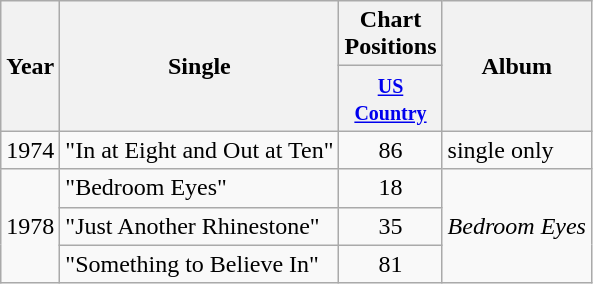<table class="wikitable">
<tr>
<th rowspan="2">Year</th>
<th rowspan="2">Single</th>
<th colspan="1">Chart Positions</th>
<th rowspan="2">Album</th>
</tr>
<tr>
<th width="50"><small><a href='#'>US Country</a></small></th>
</tr>
<tr>
<td>1974</td>
<td>"In at Eight and Out at Ten"</td>
<td align="center">86</td>
<td>single only</td>
</tr>
<tr>
<td rowspan=3>1978</td>
<td>"Bedroom Eyes"</td>
<td align="center">18</td>
<td rowspan=3><em>Bedroom Eyes</em></td>
</tr>
<tr>
<td>"Just Another Rhinestone"</td>
<td align="center">35</td>
</tr>
<tr>
<td>"Something to Believe In"</td>
<td align="center">81</td>
</tr>
</table>
